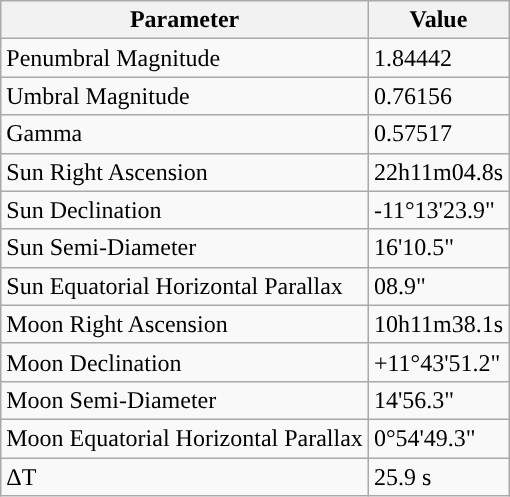<table class="wikitable">
<tr>
<th>Parameter</th>
<th>Value</th>
</tr>
<tr>
<td>Penumbral Magnitude</td>
<td>1.84442</td>
</tr>
<tr>
<td>Umbral Magnitude</td>
<td>0.76156</td>
</tr>
<tr>
<td>Gamma</td>
<td>0.57517</td>
</tr>
<tr>
<td>Sun Right Ascension</td>
<td>22h11m04.8s</td>
</tr>
<tr>
<td>Sun Declination</td>
<td>-11°13'23.9"</td>
</tr>
<tr>
<td>Sun Semi-Diameter</td>
<td>16'10.5"</td>
</tr>
<tr>
<td>Sun Equatorial Horizontal Parallax</td>
<td>08.9"</td>
</tr>
<tr>
<td>Moon Right Ascension</td>
<td>10h11m38.1s</td>
</tr>
<tr>
<td>Moon Declination</td>
<td>+11°43'51.2"</td>
</tr>
<tr>
<td>Moon Semi-Diameter</td>
<td>14'56.3"</td>
</tr>
<tr>
<td>Moon Equatorial Horizontal Parallax</td>
<td>0°54'49.3"</td>
</tr>
<tr>
<td>ΔT</td>
<td>25.9 s</td>
</tr>
</table>
